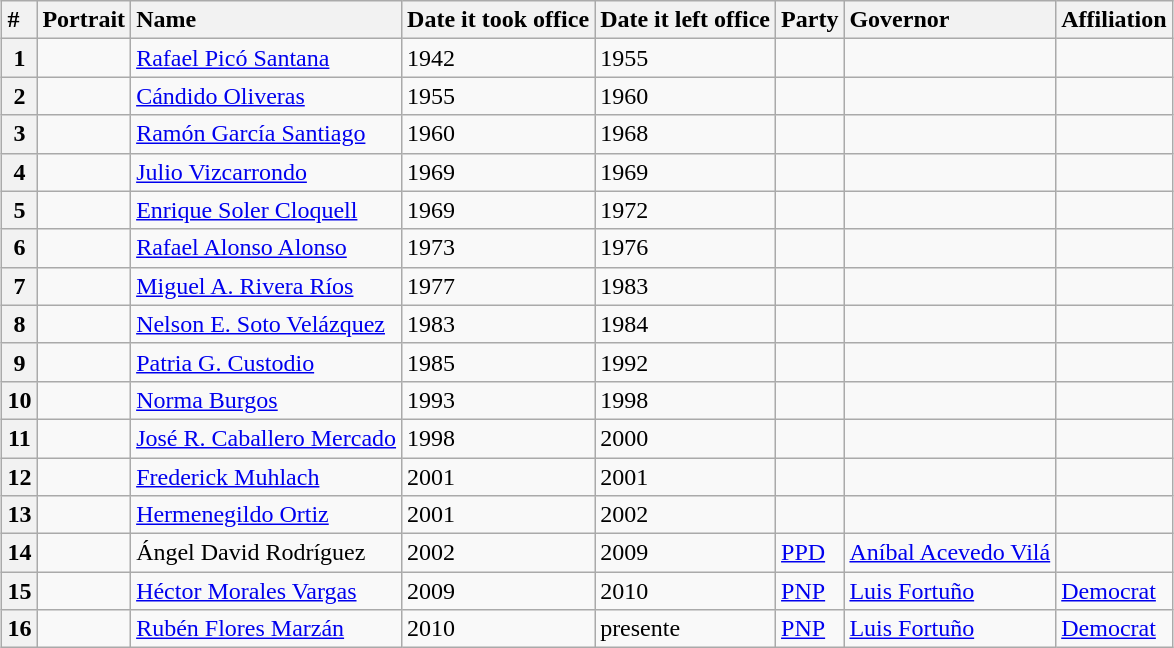<table class="wikitable sortable" style="margin: 0 auto">
<tr>
<th style="text-align: left">#</th>
<th style="text-align: left">Portrait</th>
<th style="text-align: left">Name</th>
<th style="text-align: left">Date it took office</th>
<th style="text-align: left">Date it left office</th>
<th style="text-align: left">Party</th>
<th style="text-align: left">Governor</th>
<th style="text-align: left">Affiliation</th>
</tr>
<tr>
<th>1</th>
<td></td>
<td><a href='#'>Rafael Picó Santana</a></td>
<td>1942</td>
<td>1955</td>
<td></td>
<td></td>
<td></td>
</tr>
<tr>
<th>2</th>
<td></td>
<td><a href='#'>Cándido Oliveras</a></td>
<td>1955</td>
<td>1960</td>
<td></td>
<td></td>
<td></td>
</tr>
<tr>
<th>3</th>
<td></td>
<td><a href='#'>Ramón García Santiago</a></td>
<td>1960</td>
<td>1968</td>
<td></td>
<td></td>
<td></td>
</tr>
<tr>
<th>4</th>
<td></td>
<td><a href='#'>Julio Vizcarrondo</a></td>
<td>1969</td>
<td>1969</td>
<td></td>
<td></td>
<td></td>
</tr>
<tr>
<th>5</th>
<td></td>
<td><a href='#'>Enrique Soler Cloquell</a></td>
<td>1969</td>
<td>1972</td>
<td></td>
<td></td>
<td></td>
</tr>
<tr>
<th>6</th>
<td></td>
<td><a href='#'>Rafael Alonso Alonso</a></td>
<td>1973</td>
<td>1976</td>
<td></td>
<td></td>
<td></td>
</tr>
<tr>
<th>7</th>
<td></td>
<td><a href='#'>Miguel A. Rivera Ríos</a></td>
<td>1977</td>
<td>1983</td>
<td></td>
<td></td>
<td></td>
</tr>
<tr>
<th>8</th>
<td></td>
<td><a href='#'>Nelson E. Soto Velázquez</a></td>
<td>1983</td>
<td>1984</td>
<td></td>
<td></td>
<td></td>
</tr>
<tr>
<th>9</th>
<td></td>
<td><a href='#'>Patria G. Custodio</a></td>
<td>1985</td>
<td>1992</td>
<td></td>
<td></td>
<td></td>
</tr>
<tr>
<th>10</th>
<td></td>
<td><a href='#'>Norma Burgos</a></td>
<td>1993</td>
<td>1998</td>
<td></td>
<td></td>
<td></td>
</tr>
<tr>
<th>11</th>
<td></td>
<td><a href='#'>José R. Caballero Mercado</a></td>
<td>1998</td>
<td>2000</td>
<td></td>
<td></td>
<td></td>
</tr>
<tr>
<th>12</th>
<td></td>
<td><a href='#'>Frederick Muhlach</a></td>
<td>2001</td>
<td>2001</td>
<td></td>
<td></td>
<td></td>
</tr>
<tr>
<th>13</th>
<td></td>
<td><a href='#'>Hermenegildo Ortiz</a></td>
<td>2001</td>
<td>2002</td>
<td></td>
<td></td>
<td></td>
</tr>
<tr>
<th>14</th>
<td></td>
<td>Ángel David Rodríguez</td>
<td>2002</td>
<td>2009</td>
<td><a href='#'>PPD</a></td>
<td><a href='#'>Aníbal Acevedo Vilá</a></td>
<td></td>
</tr>
<tr>
<th>15</th>
<td></td>
<td><a href='#'>Héctor Morales Vargas</a></td>
<td>2009</td>
<td>2010</td>
<td><a href='#'>PNP</a></td>
<td><a href='#'>Luis Fortuño</a></td>
<td><a href='#'>Democrat</a></td>
</tr>
<tr>
<th>16</th>
<td></td>
<td><a href='#'>Rubén Flores Marzán</a></td>
<td>2010</td>
<td>presente</td>
<td><a href='#'>PNP</a></td>
<td><a href='#'>Luis Fortuño</a></td>
<td><a href='#'>Democrat</a></td>
</tr>
</table>
